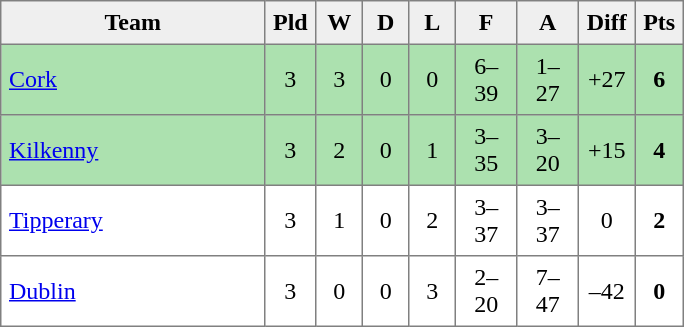<table style=border-collapse:collapse border=1 cellspacing=0 cellpadding=5>
<tr align=center bgcolor=#efefef>
<th width=165>Team</th>
<th width=20>Pld</th>
<th width=20>W</th>
<th width=20>D</th>
<th width=20>L</th>
<th width=30>F</th>
<th width=30>A</th>
<th width=20>Diff</th>
<th width=20>Pts</th>
</tr>
<tr align=center style="background:#ACE1AF;">
<td style="text-align:left;"><a href='#'>Cork</a></td>
<td>3</td>
<td>3</td>
<td>0</td>
<td>0</td>
<td>6–39</td>
<td>1–27</td>
<td>+27</td>
<td><strong>6</strong></td>
</tr>
<tr align=center style="background:#ACE1AF;">
<td style="text-align:left;"><a href='#'>Kilkenny</a></td>
<td>3</td>
<td>2</td>
<td>0</td>
<td>1</td>
<td>3–35</td>
<td>3–20</td>
<td>+15</td>
<td><strong>4</strong></td>
</tr>
<tr align=center style="background:#FFFFFF;">
<td style="text-align:left;"><a href='#'>Tipperary</a></td>
<td>3</td>
<td>1</td>
<td>0</td>
<td>2</td>
<td>3–37</td>
<td>3–37</td>
<td>0</td>
<td><strong>2</strong></td>
</tr>
<tr align=center style="background:#FFFFFF;">
<td style="text-align:left;"><a href='#'>Dublin</a></td>
<td>3</td>
<td>0</td>
<td>0</td>
<td>3</td>
<td>2–20</td>
<td>7–47</td>
<td>–42</td>
<td><strong>0</strong></td>
</tr>
</table>
